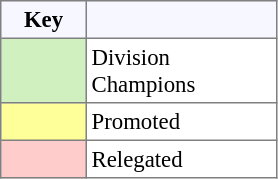<table bgcolor="#f7f8ff" cellpadding="3" cellspacing="0" border="1" style="font-size: 95%; border: gray solid 1px; border-collapse: collapse;text-align:center;">
<tr>
<th width=50>Key</th>
<th width=120></th>
</tr>
<tr>
<td style="background:#D0F0C0;" width="20"></td>
<td bgcolor="#ffffff" align="left">Division Champions</td>
</tr>
<tr>
<td style="background:#FFFF99;" width="20"></td>
<td bgcolor="#ffffff" align="left">Promoted</td>
</tr>
<tr>
<td style="background: #FFCCCC" width="20"></td>
<td bgcolor="#ffffff" align="left">Relegated</td>
</tr>
</table>
